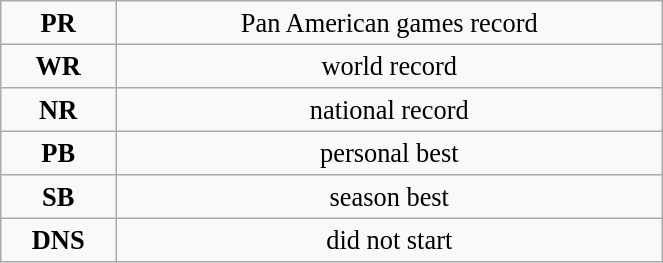<table class="wikitable" style=" text-align:center; font-size:110%;" width="35%">
<tr>
<td><strong>PR</strong></td>
<td>Pan American games record</td>
</tr>
<tr>
<td><strong>WR</strong></td>
<td>world record</td>
</tr>
<tr>
<td><strong>NR</strong></td>
<td>national record</td>
</tr>
<tr>
<td><strong>PB</strong></td>
<td>personal best</td>
</tr>
<tr>
<td><strong>SB</strong></td>
<td>season best</td>
</tr>
<tr>
<td><strong>DNS</strong></td>
<td>did not start</td>
</tr>
</table>
